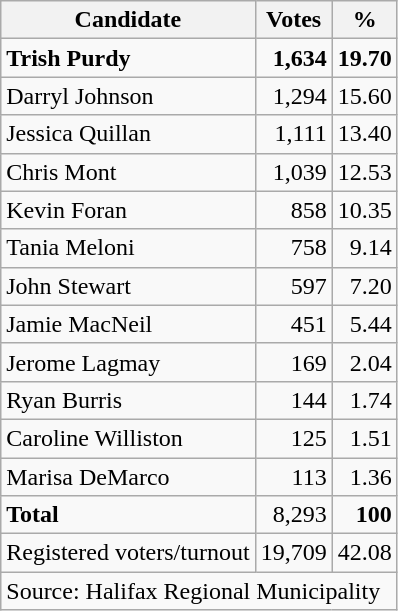<table class=wikitable style=text-align:right>
<tr>
<th>Candidate</th>
<th>Votes</th>
<th>%</th>
</tr>
<tr>
<td align=left><strong>Trish Purdy</strong></td>
<td><strong>1,634</strong></td>
<td><strong>19.70</strong></td>
</tr>
<tr>
<td align=left>Darryl Johnson</td>
<td>1,294</td>
<td>15.60</td>
</tr>
<tr>
<td align=left>Jessica Quillan</td>
<td>1,111</td>
<td>13.40</td>
</tr>
<tr>
<td align=left>Chris Mont</td>
<td>1,039</td>
<td>12.53</td>
</tr>
<tr>
<td align=left>Kevin Foran</td>
<td>858</td>
<td>10.35</td>
</tr>
<tr>
<td align=left>Tania Meloni</td>
<td>758</td>
<td>9.14</td>
</tr>
<tr>
<td align=left>John Stewart</td>
<td>597</td>
<td>7.20</td>
</tr>
<tr>
<td align=left>Jamie MacNeil</td>
<td>451</td>
<td>5.44</td>
</tr>
<tr>
<td align=left>Jerome Lagmay</td>
<td>169</td>
<td>2.04</td>
</tr>
<tr>
<td align=left>Ryan Burris</td>
<td>144</td>
<td>1.74</td>
</tr>
<tr>
<td align=left>Caroline Williston</td>
<td>125</td>
<td>1.51</td>
</tr>
<tr>
<td align=left>Marisa DeMarco</td>
<td>113</td>
<td>1.36</td>
</tr>
<tr>
<td align=left><strong>Total</strong></td>
<td>8,293</td>
<td><strong>100</strong></td>
</tr>
<tr>
<td align=left>Registered voters/turnout</td>
<td>19,709</td>
<td>42.08</td>
</tr>
<tr>
<td align=left colspan=3>Source: Halifax Regional Municipality</td>
</tr>
</table>
